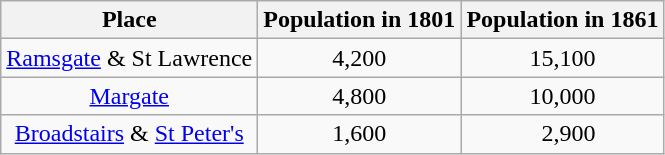<table class="wikitable" style="text-align:center; margin-left:60px;">
<tr>
<th>Place</th>
<th>Population in 1801</th>
<th>Population in 1861</th>
</tr>
<tr>
<td><a href='#'>Ramsgate</a> & St Lawrence</td>
<td>4,200</td>
<td>15,100</td>
</tr>
<tr>
<td><a href='#'>Margate</a></td>
<td>4,800</td>
<td>10,000</td>
</tr>
<tr>
<td><a href='#'>Broadstairs</a> & <a href='#'>St Peter's</a></td>
<td>1,600</td>
<td>  2,900</td>
</tr>
</table>
